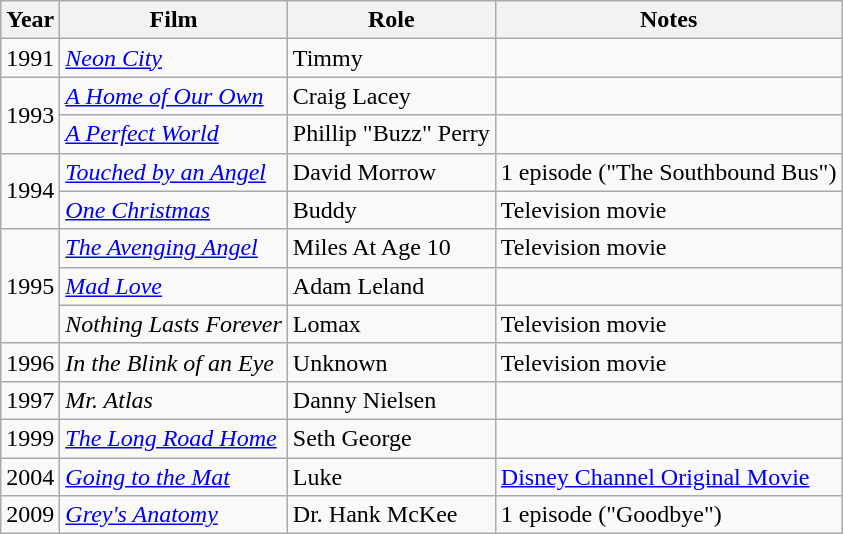<table class="wikitable">
<tr>
<th>Year</th>
<th>Film</th>
<th>Role</th>
<th>Notes</th>
</tr>
<tr>
<td rowspan=1>1991</td>
<td><em><a href='#'>Neon City</a></em></td>
<td>Timmy</td>
<td></td>
</tr>
<tr>
<td rowspan=2>1993</td>
<td><em><a href='#'>A Home of Our Own</a></em></td>
<td>Craig Lacey</td>
<td></td>
</tr>
<tr>
<td><em><a href='#'>A Perfect World</a></em></td>
<td>Phillip "Buzz" Perry</td>
<td></td>
</tr>
<tr>
<td rowspan=2>1994</td>
<td><em><a href='#'>Touched by an Angel</a></em></td>
<td>David Morrow</td>
<td>1 episode ("The Southbound Bus")</td>
</tr>
<tr>
<td><em><a href='#'>One Christmas</a></em></td>
<td>Buddy</td>
<td>Television movie</td>
</tr>
<tr>
<td rowspan=3>1995</td>
<td><em><a href='#'>The Avenging Angel</a></em></td>
<td>Miles At Age 10</td>
<td>Television movie</td>
</tr>
<tr>
<td><em><a href='#'>Mad Love</a></em></td>
<td>Adam Leland</td>
<td></td>
</tr>
<tr>
<td><em>Nothing Lasts Forever</em></td>
<td>Lomax</td>
<td>Television movie</td>
</tr>
<tr>
<td>1996</td>
<td><em>In the Blink of an Eye</em></td>
<td>Unknown</td>
<td>Television movie</td>
</tr>
<tr>
<td>1997</td>
<td><em>Mr. Atlas</em></td>
<td>Danny Nielsen</td>
<td></td>
</tr>
<tr>
<td>1999</td>
<td><em><a href='#'>The Long Road Home</a></em></td>
<td>Seth George</td>
<td></td>
</tr>
<tr>
<td>2004</td>
<td><em><a href='#'>Going to the Mat</a></em></td>
<td>Luke</td>
<td><a href='#'>Disney Channel Original Movie</a></td>
</tr>
<tr>
<td>2009</td>
<td><em><a href='#'>Grey's Anatomy</a></em></td>
<td>Dr. Hank McKee</td>
<td>1 episode ("Goodbye")</td>
</tr>
</table>
